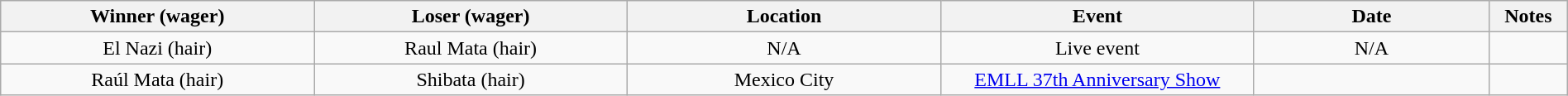<table class="wikitable sortable" width=100%  style="text-align: center">
<tr>
<th width=20% scope="col">Winner (wager)</th>
<th width=20% scope="col">Loser (wager)</th>
<th width=20% scope="col">Location</th>
<th width=20% scope="col">Event</th>
<th width=15% scope="col">Date</th>
<th class="unsortable" width=5% scope="col">Notes</th>
</tr>
<tr>
<td>El Nazi (hair)</td>
<td>Raul Mata (hair)</td>
<td>N/A</td>
<td>Live event</td>
<td>N/A</td>
<td> </td>
</tr>
<tr>
<td>Raúl Mata (hair)</td>
<td>Shibata (hair)</td>
<td>Mexico City</td>
<td><a href='#'>EMLL 37th Anniversary Show</a></td>
<td></td>
<td></td>
</tr>
</table>
